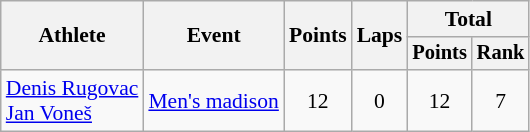<table class=wikitable style=font-size:90%;text-align:center>
<tr>
<th rowspan=2>Athlete</th>
<th rowspan=2>Event</th>
<th rowspan=2>Points</th>
<th rowspan=2>Laps</th>
<th colspan=2>Total</th>
</tr>
<tr style=font-size:95%>
<th>Points</th>
<th>Rank</th>
</tr>
<tr>
<td align=left><a href='#'>Denis Rugovac</a><br><a href='#'>Jan Voneš</a></td>
<td align=left><a href='#'>Men's madison</a></td>
<td>12</td>
<td>0</td>
<td>12</td>
<td>7</td>
</tr>
</table>
